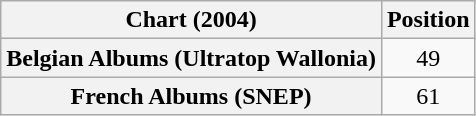<table class="wikitable plainrowheaders" style="text-align:center">
<tr>
<th scope="col">Chart (2004)</th>
<th scope="col">Position</th>
</tr>
<tr>
<th scope="row">Belgian Albums (Ultratop Wallonia)</th>
<td>49</td>
</tr>
<tr>
<th scope="row">French Albums (SNEP)</th>
<td>61</td>
</tr>
</table>
